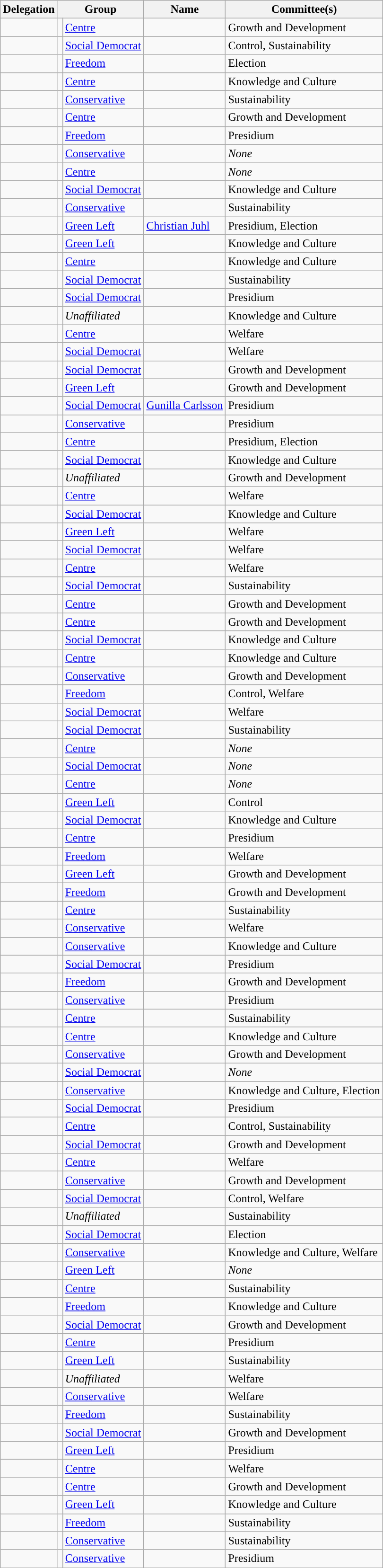<table class="wikitable sortable">
<tr>
<th>Delegation</th>
<th colspan=2>Group</th>
<th>Name</th>
<th>Committee(s)</th>
</tr>
<tr>
<td></td>
<td style="background: "></td>
<td><a href='#'>Centre</a></td>
<td></td>
<td>Growth and Development</td>
</tr>
<tr>
<td></td>
<td style="background: "></td>
<td><a href='#'>Social Democrat</a></td>
<td></td>
<td>Control, Sustainability</td>
</tr>
<tr>
<td></td>
<td style="background: "></td>
<td><a href='#'>Freedom</a></td>
<td></td>
<td>Election</td>
</tr>
<tr>
<td></td>
<td style="background: "></td>
<td><a href='#'>Centre</a></td>
<td></td>
<td>Knowledge and Culture</td>
</tr>
<tr>
<td></td>
<td style="background: "></td>
<td><a href='#'>Conservative</a></td>
<td></td>
<td>Sustainability</td>
</tr>
<tr>
<td></td>
<td style="background: "></td>
<td><a href='#'>Centre</a></td>
<td></td>
<td>Growth and Development</td>
</tr>
<tr>
<td></td>
<td style="background: "></td>
<td><a href='#'>Freedom</a></td>
<td></td>
<td>Presidium</td>
</tr>
<tr>
<td></td>
<td style="background: "></td>
<td><a href='#'>Conservative</a></td>
<td></td>
<td><em>None</em></td>
</tr>
<tr>
<td></td>
<td style="background: "></td>
<td><a href='#'>Centre</a></td>
<td></td>
<td><em>None</em></td>
</tr>
<tr>
<td></td>
<td style="background: "></td>
<td><a href='#'>Social Democrat</a></td>
<td></td>
<td>Knowledge and Culture</td>
</tr>
<tr>
<td></td>
<td style="background: "></td>
<td><a href='#'>Conservative</a></td>
<td></td>
<td>Sustainability</td>
</tr>
<tr>
<td></td>
<td style="background: "></td>
<td><a href='#'>Green Left</a></td>
<td><a href='#'>Christian Juhl</a></td>
<td>Presidium, Election</td>
</tr>
<tr>
<td></td>
<td style="background: "></td>
<td><a href='#'>Green Left</a></td>
<td></td>
<td>Knowledge and Culture</td>
</tr>
<tr>
<td></td>
<td style="background: "></td>
<td><a href='#'>Centre</a></td>
<td></td>
<td>Knowledge and Culture</td>
</tr>
<tr>
<td></td>
<td style="background: "></td>
<td><a href='#'>Social Democrat</a></td>
<td></td>
<td>Sustainability</td>
</tr>
<tr>
<td></td>
<td style="background: "></td>
<td><a href='#'>Social Democrat</a></td>
<td></td>
<td>Presidium</td>
</tr>
<tr>
<td></td>
<td style="background: "></td>
<td><em>Unaffiliated</em></td>
<td></td>
<td>Knowledge and Culture</td>
</tr>
<tr>
<td></td>
<td style="background: "></td>
<td><a href='#'>Centre</a></td>
<td></td>
<td>Welfare</td>
</tr>
<tr>
<td></td>
<td style="background: "></td>
<td><a href='#'>Social Democrat</a></td>
<td></td>
<td>Welfare</td>
</tr>
<tr>
<td></td>
<td style="background: "></td>
<td><a href='#'>Social Democrat</a></td>
<td></td>
<td>Growth and Development</td>
</tr>
<tr>
<td></td>
<td style="background: "></td>
<td><a href='#'>Green Left</a></td>
<td></td>
<td>Growth and Development</td>
</tr>
<tr>
<td></td>
<td style="background: "></td>
<td><a href='#'>Social Democrat</a></td>
<td><a href='#'>Gunilla Carlsson</a></td>
<td>Presidium</td>
</tr>
<tr>
<td></td>
<td style="background: "></td>
<td><a href='#'>Conservative</a></td>
<td></td>
<td>Presidium</td>
</tr>
<tr>
<td></td>
<td style="background: "></td>
<td><a href='#'>Centre</a></td>
<td></td>
<td>Presidium, Election</td>
</tr>
<tr>
<td></td>
<td style="background: "></td>
<td><a href='#'>Social Democrat</a></td>
<td></td>
<td>Knowledge and Culture</td>
</tr>
<tr>
<td></td>
<td style="background: "></td>
<td><em>Unaffiliated</em></td>
<td></td>
<td>Growth and Development</td>
</tr>
<tr>
<td></td>
<td style="background: "></td>
<td><a href='#'>Centre</a></td>
<td></td>
<td>Welfare</td>
</tr>
<tr>
<td></td>
<td style="background: "></td>
<td><a href='#'>Social Democrat</a></td>
<td></td>
<td>Knowledge and Culture</td>
</tr>
<tr>
<td></td>
<td style="background: "></td>
<td><a href='#'>Green Left</a></td>
<td></td>
<td>Welfare</td>
</tr>
<tr>
<td></td>
<td style="background: "></td>
<td><a href='#'>Social Democrat</a></td>
<td></td>
<td>Welfare</td>
</tr>
<tr>
<td></td>
<td style="background: "></td>
<td><a href='#'>Centre</a></td>
<td></td>
<td>Welfare</td>
</tr>
<tr>
<td></td>
<td style="background: "></td>
<td><a href='#'>Social Democrat</a></td>
<td></td>
<td>Sustainability</td>
</tr>
<tr>
<td></td>
<td style="background: "></td>
<td><a href='#'>Centre</a></td>
<td></td>
<td>Growth and Development</td>
</tr>
<tr>
<td></td>
<td style="background: "></td>
<td><a href='#'>Centre</a></td>
<td></td>
<td>Growth and Development</td>
</tr>
<tr>
<td></td>
<td style="background: "></td>
<td><a href='#'>Social Democrat</a></td>
<td></td>
<td>Knowledge and Culture</td>
</tr>
<tr>
<td></td>
<td style="background: "></td>
<td><a href='#'>Centre</a></td>
<td></td>
<td>Knowledge and Culture</td>
</tr>
<tr>
<td></td>
<td style="background: "></td>
<td><a href='#'>Conservative</a></td>
<td></td>
<td>Growth and Development</td>
</tr>
<tr>
<td></td>
<td style="background: "></td>
<td><a href='#'>Freedom</a></td>
<td></td>
<td>Control, Welfare</td>
</tr>
<tr>
<td></td>
<td style="background: "></td>
<td><a href='#'>Social Democrat</a></td>
<td></td>
<td>Welfare</td>
</tr>
<tr>
<td></td>
<td style="background: "></td>
<td><a href='#'>Social Democrat</a></td>
<td></td>
<td>Sustainability</td>
</tr>
<tr>
<td></td>
<td style="background: "></td>
<td><a href='#'>Centre</a></td>
<td></td>
<td><em>None</em></td>
</tr>
<tr>
<td></td>
<td style="background: "></td>
<td><a href='#'>Social Democrat</a></td>
<td></td>
<td><em>None</em></td>
</tr>
<tr>
<td></td>
<td style="background: "></td>
<td><a href='#'>Centre</a></td>
<td></td>
<td><em>None</em></td>
</tr>
<tr>
<td></td>
<td style="background: "></td>
<td><a href='#'>Green Left</a></td>
<td></td>
<td>Control</td>
</tr>
<tr>
<td></td>
<td style="background: "></td>
<td><a href='#'>Social Democrat</a></td>
<td></td>
<td>Knowledge and Culture</td>
</tr>
<tr>
<td></td>
<td style="background: "></td>
<td><a href='#'>Centre</a></td>
<td></td>
<td>Presidium</td>
</tr>
<tr>
<td></td>
<td style="background: "></td>
<td><a href='#'>Freedom</a></td>
<td></td>
<td>Welfare</td>
</tr>
<tr>
<td></td>
<td style="background: "></td>
<td><a href='#'>Green Left</a></td>
<td></td>
<td>Growth and Development</td>
</tr>
<tr>
<td></td>
<td style="background: "></td>
<td><a href='#'>Freedom</a></td>
<td></td>
<td>Growth and Development</td>
</tr>
<tr>
<td></td>
<td style="background: "></td>
<td><a href='#'>Centre</a></td>
<td></td>
<td>Sustainability</td>
</tr>
<tr>
<td></td>
<td style="background: "></td>
<td><a href='#'>Conservative</a></td>
<td></td>
<td>Welfare</td>
</tr>
<tr>
<td></td>
<td style="background: "></td>
<td><a href='#'>Conservative</a></td>
<td></td>
<td>Knowledge and Culture</td>
</tr>
<tr>
<td></td>
<td style="background: "></td>
<td><a href='#'>Social Democrat</a></td>
<td></td>
<td>Presidium</td>
</tr>
<tr>
<td></td>
<td style="background: "></td>
<td><a href='#'>Freedom</a></td>
<td></td>
<td>Growth and Development</td>
</tr>
<tr>
<td></td>
<td style="background: "></td>
<td><a href='#'>Conservative</a></td>
<td></td>
<td>Presidium</td>
</tr>
<tr>
<td></td>
<td style="background: "></td>
<td><a href='#'>Centre</a></td>
<td></td>
<td>Sustainability</td>
</tr>
<tr>
<td></td>
<td style="background: "></td>
<td><a href='#'>Centre</a></td>
<td></td>
<td>Knowledge and Culture</td>
</tr>
<tr>
<td></td>
<td style="background: "></td>
<td><a href='#'>Conservative</a></td>
<td></td>
<td>Growth and Development</td>
</tr>
<tr>
<td></td>
<td style="background: "></td>
<td><a href='#'>Social Democrat</a></td>
<td></td>
<td><em>None</em></td>
</tr>
<tr>
<td></td>
<td style="background: "></td>
<td><a href='#'>Conservative</a></td>
<td></td>
<td>Knowledge and Culture, Election</td>
</tr>
<tr>
<td></td>
<td style="background: "></td>
<td><a href='#'>Social Democrat</a></td>
<td></td>
<td>Presidium</td>
</tr>
<tr>
<td></td>
<td style="background: "></td>
<td><a href='#'>Centre</a></td>
<td></td>
<td>Control, Sustainability</td>
</tr>
<tr>
<td></td>
<td style="background: "></td>
<td><a href='#'>Social Democrat</a></td>
<td></td>
<td>Growth and Development</td>
</tr>
<tr>
<td></td>
<td style="background: "></td>
<td><a href='#'>Centre</a></td>
<td></td>
<td>Welfare</td>
</tr>
<tr>
<td></td>
<td style="background: "></td>
<td><a href='#'>Conservative</a></td>
<td></td>
<td>Growth and Development</td>
</tr>
<tr>
<td></td>
<td style="background: "></td>
<td><a href='#'>Social Democrat</a></td>
<td></td>
<td>Control, Welfare</td>
</tr>
<tr>
<td></td>
<td style="background: "></td>
<td><em>Unaffiliated</em></td>
<td></td>
<td>Sustainability</td>
</tr>
<tr>
<td></td>
<td style="background: "></td>
<td><a href='#'>Social Democrat</a></td>
<td></td>
<td>Election</td>
</tr>
<tr>
<td></td>
<td style="background: "></td>
<td><a href='#'>Conservative</a></td>
<td></td>
<td>Knowledge and Culture, Welfare</td>
</tr>
<tr>
<td></td>
<td style="background: "></td>
<td><a href='#'>Green Left</a></td>
<td></td>
<td><em>None</em></td>
</tr>
<tr>
<td></td>
<td style="background: "></td>
<td><a href='#'>Centre</a></td>
<td></td>
<td>Sustainability</td>
</tr>
<tr>
<td></td>
<td style="background: "></td>
<td><a href='#'>Freedom</a></td>
<td></td>
<td>Knowledge and Culture</td>
</tr>
<tr>
<td></td>
<td style="background: "></td>
<td><a href='#'>Social Democrat</a></td>
<td></td>
<td>Growth and Development</td>
</tr>
<tr>
<td></td>
<td style="background: "></td>
<td><a href='#'>Centre</a></td>
<td></td>
<td>Presidium</td>
</tr>
<tr>
<td></td>
<td style="background: "></td>
<td><a href='#'>Green Left</a></td>
<td></td>
<td>Sustainability</td>
</tr>
<tr>
<td></td>
<td style="background: "></td>
<td><em>Unaffiliated</em></td>
<td></td>
<td>Welfare</td>
</tr>
<tr>
<td></td>
<td style="background: "></td>
<td><a href='#'>Conservative</a></td>
<td></td>
<td>Welfare</td>
</tr>
<tr>
<td></td>
<td style="background: "></td>
<td><a href='#'>Freedom</a></td>
<td></td>
<td>Sustainability</td>
</tr>
<tr>
<td></td>
<td style="background: "></td>
<td><a href='#'>Social Democrat</a></td>
<td></td>
<td>Growth and Development</td>
</tr>
<tr>
<td></td>
<td style="background: "></td>
<td><a href='#'>Green Left</a></td>
<td></td>
<td>Presidium</td>
</tr>
<tr>
<td></td>
<td style="background: "></td>
<td><a href='#'>Centre</a></td>
<td></td>
<td>Welfare</td>
</tr>
<tr>
<td></td>
<td style="background: "></td>
<td><a href='#'>Centre</a></td>
<td></td>
<td>Growth and Development</td>
</tr>
<tr>
<td></td>
<td style="background: "></td>
<td><a href='#'>Green Left</a></td>
<td></td>
<td>Knowledge and Culture</td>
</tr>
<tr>
<td></td>
<td style="background: "></td>
<td><a href='#'>Freedom</a></td>
<td></td>
<td>Sustainability</td>
</tr>
<tr>
<td></td>
<td style="background: "></td>
<td><a href='#'>Conservative</a></td>
<td></td>
<td>Sustainability</td>
</tr>
<tr>
<td></td>
<td style="background: "></td>
<td><a href='#'>Conservative</a></td>
<td></td>
<td>Presidium</td>
</tr>
</table>
